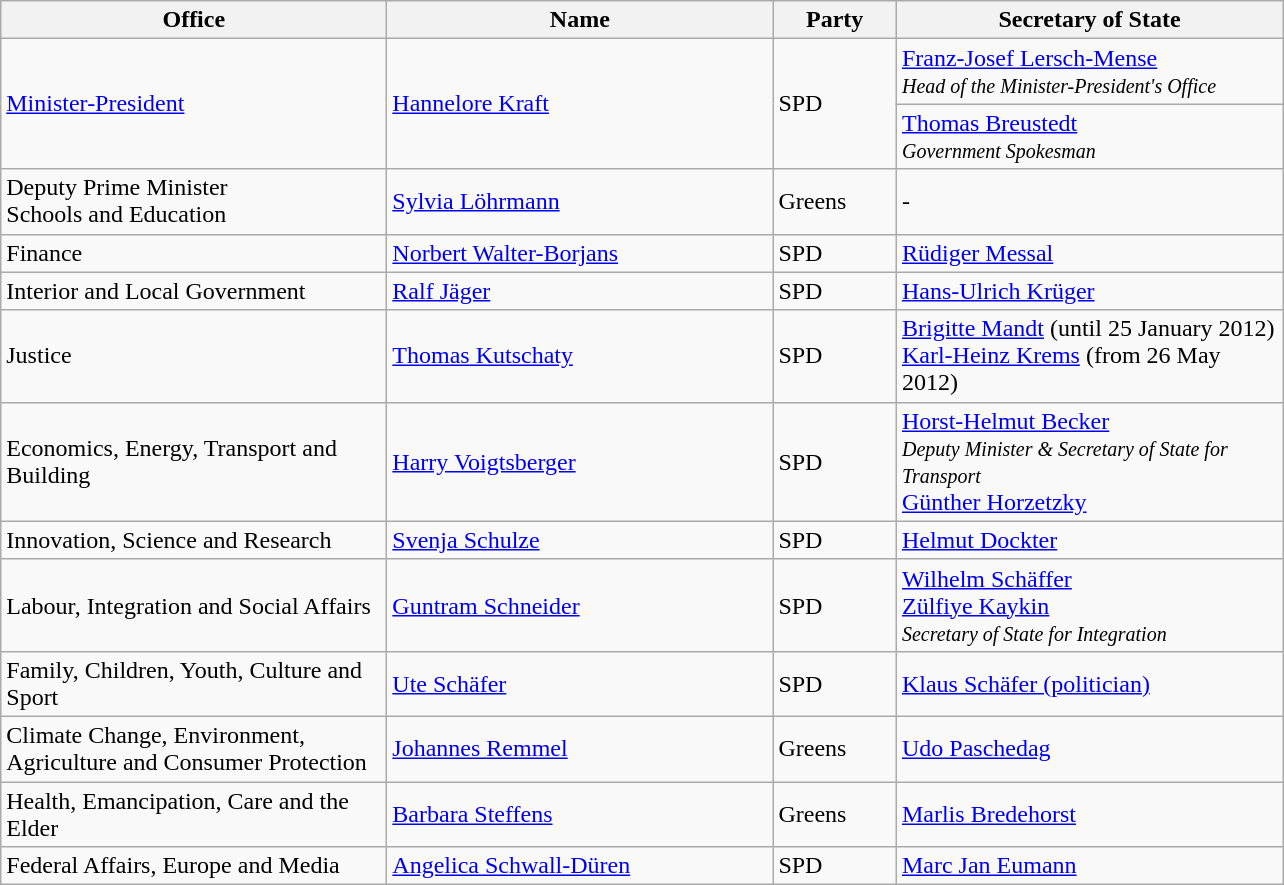<table class="wikitable">
<tr>
<th width="250" bgcolor="#FFDEAD" align="left">Office</th>
<th width="250" bgcolor="#FFDEAD" align="left">Name</th>
<th width="75" bgcolor="#FFDEAD" align="left">Party</th>
<th width="250" bgcolor="#FFDEAD" align="left">Secretary of State</th>
</tr>
<tr ---->
<td rowspan="2"><a href='#'>Minister-President</a></td>
<td rowspan="2"><a href='#'>Hannelore Kraft</a></td>
<td rowspan="2">SPD</td>
<td><a href='#'>Franz-Josef Lersch-Mense</a> <br><small><em>Head of the Minister-President's Office</em></small></td>
</tr>
<tr ---->
<td><a href='#'>Thomas Breustedt</a> <br><small><em>Government Spokesman</em></small></td>
</tr>
<tr ---->
<td>Deputy Prime Minister <br> Schools and Education</td>
<td><a href='#'>Sylvia Löhrmann</a></td>
<td>Greens</td>
<td>-</td>
</tr>
<tr ---->
<td>Finance</td>
<td><a href='#'>Norbert Walter-Borjans</a></td>
<td>SPD</td>
<td><a href='#'>Rüdiger Messal</a></td>
</tr>
<tr ---->
<td>Interior and Local Government</td>
<td><a href='#'>Ralf Jäger</a></td>
<td>SPD</td>
<td><a href='#'>Hans-Ulrich Krüger</a></td>
</tr>
<tr ---->
<td>Justice</td>
<td><a href='#'>Thomas Kutschaty</a></td>
<td>SPD</td>
<td><a href='#'>Brigitte Mandt</a> (until 25 January 2012)<br><a href='#'>Karl-Heinz Krems</a> (from 26 May 2012)</td>
</tr>
<tr ---->
<td>Economics, Energy, Transport and Building</td>
<td><a href='#'>Harry Voigtsberger</a></td>
<td>SPD</td>
<td><a href='#'>Horst-Helmut Becker</a> <br><small><em>Deputy Minister & Secretary of State for Transport </em></small><br><a href='#'>Günther Horzetzky</a></td>
</tr>
<tr ---->
<td>Innovation, Science and Research</td>
<td><a href='#'>Svenja Schulze</a></td>
<td>SPD</td>
<td><a href='#'>Helmut Dockter</a></td>
</tr>
<tr ---->
<td>Labour, Integration and Social Affairs</td>
<td><a href='#'>Guntram Schneider</a></td>
<td>SPD</td>
<td><a href='#'>Wilhelm Schäffer</a> <br> <a href='#'>Zülfiye Kaykin</a><br><small><em>Secretary of State for Integration</em></small></td>
</tr>
<tr ---->
<td>Family, Children, Youth, Culture and Sport</td>
<td><a href='#'>Ute Schäfer</a></td>
<td>SPD</td>
<td><a href='#'>Klaus Schäfer (politician)</a></td>
</tr>
<tr ---->
<td>Climate Change, Environment, Agriculture and Consumer Protection</td>
<td><a href='#'>Johannes Remmel</a></td>
<td>Greens</td>
<td><a href='#'>Udo Paschedag</a></td>
</tr>
<tr ---->
<td>Health, Emancipation, Care and the Elder</td>
<td><a href='#'>Barbara Steffens</a></td>
<td>Greens</td>
<td><a href='#'>Marlis Bredehorst</a></td>
</tr>
<tr ---->
<td>Federal Affairs, Europe and Media</td>
<td><a href='#'>Angelica Schwall-Düren</a></td>
<td>SPD</td>
<td><a href='#'>Marc Jan Eumann</a></td>
</tr>
</table>
